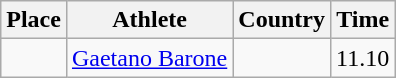<table class="wikitable">
<tr>
<th>Place</th>
<th>Athlete</th>
<th>Country</th>
<th>Time</th>
</tr>
<tr>
<td align=center></td>
<td><a href='#'>Gaetano Barone</a></td>
<td></td>
<td>11.10</td>
</tr>
</table>
